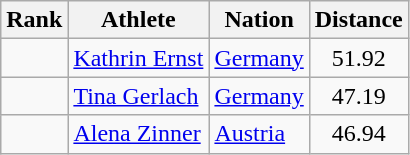<table class="wikitable sortable" style="text-align:center">
<tr>
<th>Rank</th>
<th>Athlete</th>
<th>Nation</th>
<th>Distance</th>
</tr>
<tr>
<td></td>
<td align=left><a href='#'>Kathrin Ernst</a></td>
<td align=left> <a href='#'>Germany</a></td>
<td>51.92</td>
</tr>
<tr>
<td></td>
<td align=left><a href='#'>Tina Gerlach</a></td>
<td align=left> <a href='#'>Germany</a></td>
<td>47.19</td>
</tr>
<tr>
<td></td>
<td align=left><a href='#'>Alena Zinner</a></td>
<td align=left> <a href='#'>Austria</a></td>
<td>46.94</td>
</tr>
</table>
